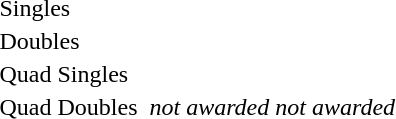<table>
<tr>
<td rowspan="2">Singles</td>
<td rowspan="2"><span></span></td>
<td rowspan="2"><span></span></td>
<td><span></span></td>
</tr>
<tr>
<td><span></span></td>
</tr>
<tr>
<td rowspan="2">Doubles</td>
<td rowspan="2"><span></span></td>
<td rowspan="2"><span></span></td>
<td><span></span></td>
</tr>
<tr>
<td><span></span></td>
</tr>
<tr>
<td rowspan="2">Quad Singles</td>
<td rowspan="2"><span></span></td>
<td rowspan="2"><span></span></td>
<td><span></span></td>
</tr>
<tr>
<td><span></span></td>
</tr>
<tr>
<td rowspan="2">Quad Doubles</td>
<td rowspan="2"><span></span></td>
<td rowspan="2"><span><em>not awarded</em></span></td>
<td rowspan="2"><span><em>not awarded</em></span></td>
</tr>
<tr>
</tr>
</table>
